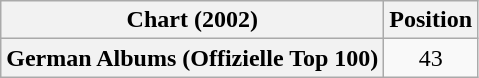<table class="wikitable plainrowheaders" style="text-align:center">
<tr>
<th scope="col">Chart (2002)</th>
<th scope="col">Position</th>
</tr>
<tr>
<th scope="row">German Albums (Offizielle Top 100)</th>
<td>43</td>
</tr>
</table>
